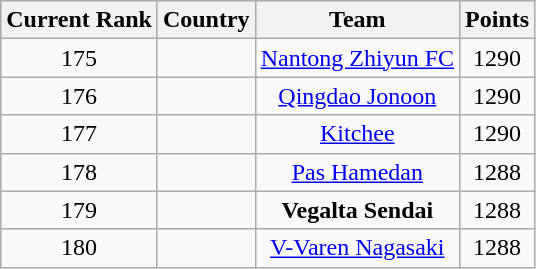<table class="wikitable" style="text-align: center;">
<tr>
<th>Current Rank</th>
<th>Country</th>
<th>Team</th>
<th>Points</th>
</tr>
<tr>
<td>175</td>
<td></td>
<td><a href='#'>Nantong Zhiyun FC</a></td>
<td>1290</td>
</tr>
<tr>
<td>176</td>
<td></td>
<td><a href='#'>Qingdao Jonoon</a></td>
<td>1290</td>
</tr>
<tr>
<td>177</td>
<td></td>
<td><a href='#'>Kitchee</a></td>
<td>1290</td>
</tr>
<tr>
<td>178</td>
<td></td>
<td><a href='#'>Pas Hamedan</a></td>
<td>1288</td>
</tr>
<tr>
<td>179</td>
<td></td>
<td><strong>Vegalta Sendai</strong></td>
<td>1288</td>
</tr>
<tr>
<td>180</td>
<td></td>
<td><a href='#'>V-Varen Nagasaki</a></td>
<td>1288</td>
</tr>
</table>
